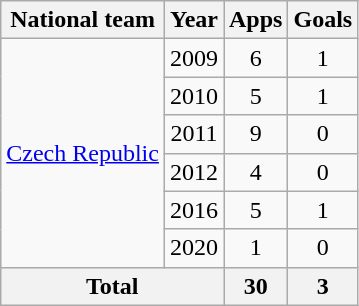<table class="wikitable" style="text-align:center">
<tr>
<th>National team</th>
<th>Year</th>
<th>Apps</th>
<th>Goals</th>
</tr>
<tr>
<td rowspan="6"><a href='#'>Czech Republic</a></td>
<td>2009</td>
<td>6</td>
<td>1</td>
</tr>
<tr>
<td>2010</td>
<td>5</td>
<td>1</td>
</tr>
<tr>
<td>2011</td>
<td>9</td>
<td>0</td>
</tr>
<tr>
<td>2012</td>
<td>4</td>
<td>0</td>
</tr>
<tr>
<td>2016</td>
<td>5</td>
<td>1</td>
</tr>
<tr>
<td>2020</td>
<td>1</td>
<td>0</td>
</tr>
<tr>
<th colspan="2">Total</th>
<th>30</th>
<th>3</th>
</tr>
</table>
